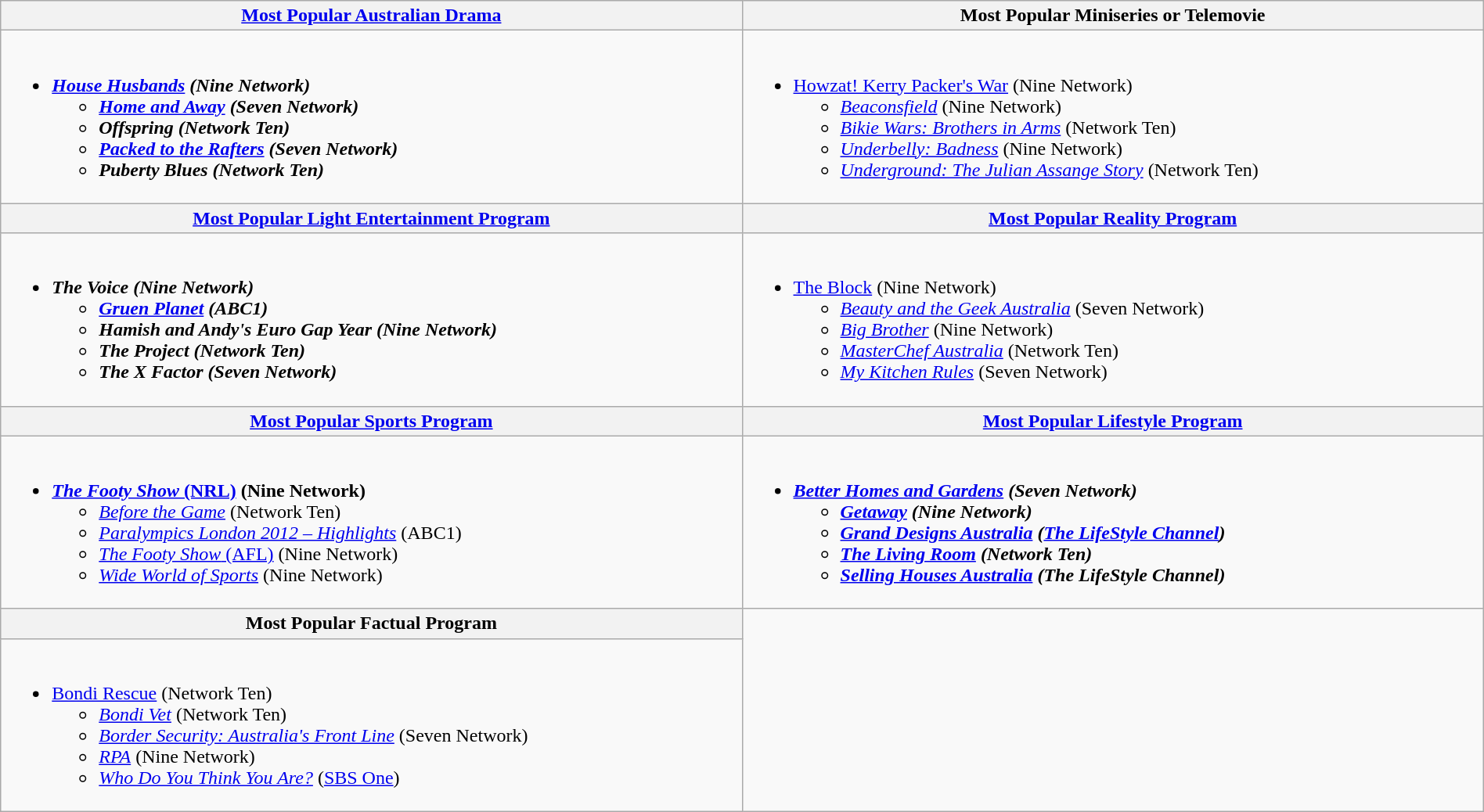<table class=wikitable width="100%">
<tr>
<th width="50%"><a href='#'>Most Popular Australian Drama</a></th>
<th width="50%">Most Popular Miniseries or Telemovie</th>
</tr>
<tr>
<td valign="top"><br><ul><li><strong><em><a href='#'>House Husbands</a><em> (Nine Network)<strong><ul><li></em><a href='#'>Home and Away</a><em> (Seven Network)</li><li></em>Offspring<em> (Network Ten)</li><li></em><a href='#'>Packed to the Rafters</a><em> (Seven Network)</li><li></em>Puberty Blues<em> (Network Ten)</li></ul></li></ul></td>
<td valign="top"><br><ul><li></em></strong><a href='#'>Howzat! Kerry Packer's War</a></em> (Nine Network)</strong><ul><li><em><a href='#'>Beaconsfield</a></em> (Nine Network)</li><li><em><a href='#'>Bikie Wars: Brothers in Arms</a></em> (Network Ten)</li><li><em><a href='#'>Underbelly: Badness</a></em> (Nine Network)</li><li><em><a href='#'>Underground: The Julian Assange Story</a></em> (Network Ten)</li></ul></li></ul></td>
</tr>
<tr>
<th width="50%"><a href='#'>Most Popular Light Entertainment Program</a></th>
<th width="50%"><a href='#'>Most Popular Reality Program</a></th>
</tr>
<tr>
<td valign="top"><br><ul><li><strong><em>The Voice<em> (Nine Network)<strong><ul><li></em><a href='#'>Gruen Planet</a><em> (ABC1)</li><li></em>Hamish and Andy's Euro Gap Year<em> (Nine Network)</li><li></em>The Project<em> (Network Ten)</li><li></em>The X Factor<em> (Seven Network)</li></ul></li></ul></td>
<td valign="top"><br><ul><li></em></strong><a href='#'>The Block</a></em> (Nine Network)</strong><ul><li><em><a href='#'>Beauty and the Geek Australia</a></em> (Seven Network)</li><li><em><a href='#'>Big Brother</a></em> (Nine Network)</li><li><em><a href='#'>MasterChef Australia</a></em> (Network Ten)</li><li><em><a href='#'>My Kitchen Rules</a></em> (Seven Network)</li></ul></li></ul></td>
</tr>
<tr>
<th width="50%"><a href='#'>Most Popular Sports Program</a></th>
<th width="50%"><a href='#'>Most Popular Lifestyle Program</a></th>
</tr>
<tr>
<td valign="top"><br><ul><li><strong><a href='#'><em>The Footy Show</em> (NRL)</a> (Nine Network)</strong><ul><li><em><a href='#'>Before the Game</a></em> (Network Ten)</li><li><em><a href='#'>Paralympics London 2012 – Highlights</a></em> (ABC1)</li><li><a href='#'><em>The Footy Show</em> (AFL)</a> (Nine Network)</li><li><em><a href='#'>Wide World of Sports</a></em> (Nine Network)</li></ul></li></ul></td>
<td valign="top"><br><ul><li><strong><em><a href='#'>Better Homes and Gardens</a><em> (Seven Network)<strong><ul><li></em><a href='#'>Getaway</a><em> (Nine Network)</li><li></em><a href='#'>Grand Designs Australia</a><em> (<a href='#'>The LifeStyle Channel</a>)</li><li></em><a href='#'>The Living Room</a><em> (Network Ten)</li><li></em><a href='#'>Selling Houses Australia</a><em> (The LifeStyle Channel)</li></ul></li></ul></td>
</tr>
<tr>
<th width="50%">Most Popular Factual Program</th>
</tr>
<tr>
<td valign="top"><br><ul><li></em></strong><a href='#'>Bondi Rescue</a></em> (Network Ten)</strong><ul><li><em><a href='#'>Bondi Vet</a></em> (Network Ten)</li><li><em><a href='#'>Border Security: Australia's Front Line</a></em> (Seven Network)</li><li><em><a href='#'>RPA</a></em> (Nine Network)</li><li><em><a href='#'>Who Do You Think You Are?</a></em> (<a href='#'>SBS One</a>)</li></ul></li></ul></td>
</tr>
</table>
